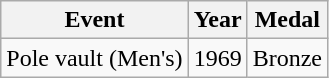<table class="wikitable">
<tr>
<th>Event</th>
<th>Year</th>
<th>Medal</th>
</tr>
<tr>
<td>Pole vault (Men's)</td>
<td>1969</td>
<td>Bronze</td>
</tr>
</table>
